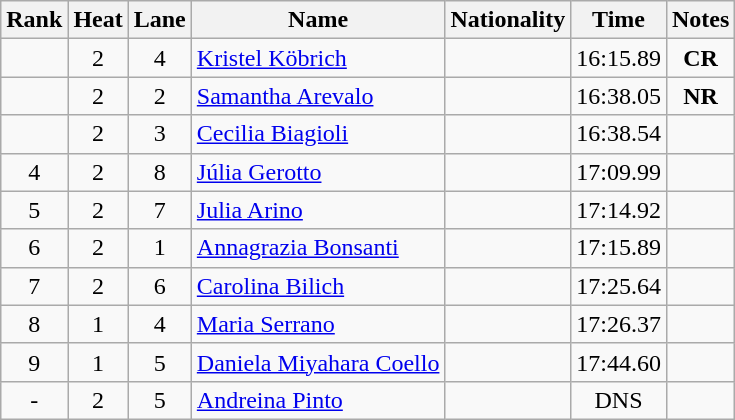<table class="wikitable sortable" style="text-align:center">
<tr>
<th>Rank</th>
<th>Heat</th>
<th>Lane</th>
<th>Name</th>
<th>Nationality</th>
<th>Time</th>
<th>Notes</th>
</tr>
<tr>
<td></td>
<td>2</td>
<td>4</td>
<td align=left><a href='#'>Kristel Köbrich</a></td>
<td align=left></td>
<td>16:15.89</td>
<td><strong>CR</strong></td>
</tr>
<tr>
<td></td>
<td>2</td>
<td>2</td>
<td align=left><a href='#'>Samantha Arevalo</a></td>
<td align=left></td>
<td>16:38.05</td>
<td><strong>NR</strong></td>
</tr>
<tr>
<td></td>
<td>2</td>
<td>3</td>
<td align=left><a href='#'>Cecilia Biagioli</a></td>
<td align=left></td>
<td>16:38.54</td>
<td></td>
</tr>
<tr>
<td>4</td>
<td>2</td>
<td>8</td>
<td align=left><a href='#'>Júlia Gerotto</a></td>
<td align=left></td>
<td>17:09.99</td>
<td></td>
</tr>
<tr>
<td>5</td>
<td>2</td>
<td>7</td>
<td align=left><a href='#'>Julia Arino</a></td>
<td align=left></td>
<td>17:14.92</td>
<td></td>
</tr>
<tr>
<td>6</td>
<td>2</td>
<td>1</td>
<td align=left><a href='#'>Annagrazia Bonsanti</a></td>
<td align=left></td>
<td>17:15.89</td>
<td></td>
</tr>
<tr>
<td>7</td>
<td>2</td>
<td>6</td>
<td align=left><a href='#'>Carolina Bilich</a></td>
<td align=left></td>
<td>17:25.64</td>
<td></td>
</tr>
<tr>
<td>8</td>
<td>1</td>
<td>4</td>
<td align=left><a href='#'>Maria Serrano</a></td>
<td align=left></td>
<td>17:26.37</td>
<td></td>
</tr>
<tr>
<td>9</td>
<td>1</td>
<td>5</td>
<td align=left><a href='#'>Daniela Miyahara Coello</a></td>
<td align=left></td>
<td>17:44.60</td>
<td></td>
</tr>
<tr>
<td>-</td>
<td>2</td>
<td>5</td>
<td align=left><a href='#'>Andreina Pinto</a></td>
<td align=left></td>
<td>DNS</td>
<td></td>
</tr>
</table>
